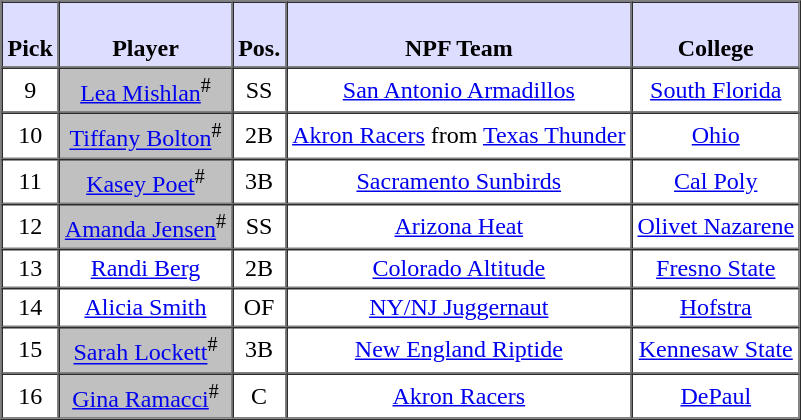<table style="text-align: center" border="1" cellpadding="3" cellspacing="0">
<tr>
<th style="background:#ddf;"><br>Pick</th>
<th style="background:#ddf;"><br>Player</th>
<th style="background:#ddf;"><br>Pos.</th>
<th style="background:#ddf;"><br>NPF Team</th>
<th style="background:#ddf;"><br>College</th>
</tr>
<tr>
<td>9</td>
<td style="background:#C0C0C0;"><a href='#'>Lea Mishlan</a><sup>#</sup></td>
<td>SS</td>
<td><a href='#'>San Antonio Armadillos</a></td>
<td><a href='#'>South Florida</a></td>
</tr>
<tr>
<td>10</td>
<td style="background:#C0C0C0;"><a href='#'>Tiffany Bolton</a><sup>#</sup></td>
<td>2B</td>
<td><a href='#'>Akron Racers</a> from <a href='#'>Texas Thunder</a></td>
<td><a href='#'>Ohio</a></td>
</tr>
<tr>
<td>11</td>
<td style="background:#C0C0C0;"><a href='#'>Kasey Poet</a><sup>#</sup></td>
<td>3B</td>
<td><a href='#'>Sacramento Sunbirds</a></td>
<td><a href='#'>Cal Poly</a></td>
</tr>
<tr>
<td>12</td>
<td style="background:#C0C0C0;"><a href='#'>Amanda Jensen</a><sup>#</sup></td>
<td>SS</td>
<td><a href='#'>Arizona Heat</a></td>
<td><a href='#'>Olivet Nazarene</a></td>
</tr>
<tr>
<td>13</td>
<td><a href='#'>Randi Berg</a></td>
<td>2B</td>
<td><a href='#'>Colorado Altitude</a></td>
<td><a href='#'>Fresno State</a></td>
</tr>
<tr>
<td>14</td>
<td><a href='#'>Alicia Smith</a></td>
<td>OF</td>
<td><a href='#'>NY/NJ Juggernaut</a></td>
<td><a href='#'>Hofstra</a></td>
</tr>
<tr>
<td>15</td>
<td style="background:#C0C0C0;"><a href='#'>Sarah Lockett</a><sup>#</sup></td>
<td>3B</td>
<td><a href='#'>New England Riptide</a></td>
<td><a href='#'>Kennesaw State</a></td>
</tr>
<tr>
<td>16</td>
<td style="background:#C0C0C0;"><a href='#'>Gina Ramacci</a><sup>#</sup></td>
<td>C</td>
<td><a href='#'>Akron Racers</a></td>
<td><a href='#'>DePaul</a></td>
</tr>
</table>
